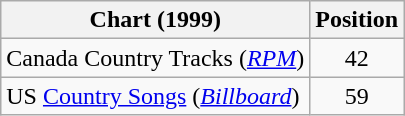<table class="wikitable sortable">
<tr>
<th scope="col">Chart (1999)</th>
<th scope="col">Position</th>
</tr>
<tr>
<td>Canada Country Tracks (<em><a href='#'>RPM</a></em>)</td>
<td align="center">42</td>
</tr>
<tr>
<td>US <a href='#'>Country Songs</a> (<em><a href='#'>Billboard</a></em>)</td>
<td align="center">59</td>
</tr>
</table>
